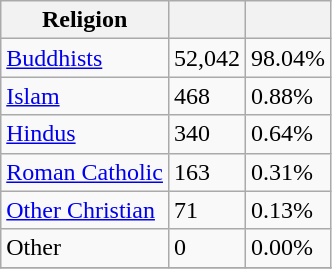<table class="wikitable">
<tr>
<th>Religion</th>
<th></th>
<th></th>
</tr>
<tr>
<td><a href='#'>Buddhists</a></td>
<td>52,042</td>
<td>98.04%</td>
</tr>
<tr>
<td><a href='#'>Islam</a></td>
<td>468</td>
<td>0.88%</td>
</tr>
<tr>
<td><a href='#'>Hindus</a></td>
<td>340</td>
<td>0.64%</td>
</tr>
<tr>
<td><a href='#'>Roman Catholic</a></td>
<td>163</td>
<td>0.31%</td>
</tr>
<tr>
<td><a href='#'>Other Christian</a></td>
<td>71</td>
<td>0.13%</td>
</tr>
<tr>
<td>Other</td>
<td>0</td>
<td>0.00%</td>
</tr>
<tr>
</tr>
</table>
